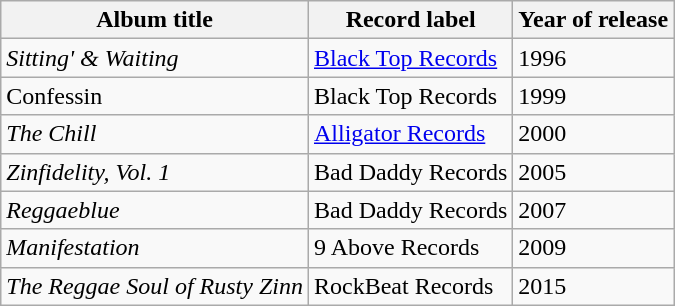<table class="wikitable sortable">
<tr>
<th>Album title</th>
<th>Record label</th>
<th>Year of release</th>
</tr>
<tr>
<td><em>Sitting' & Waiting<strong></td>
<td><a href='#'>Black Top Records</a></td>
<td>1996</td>
</tr>
<tr>
<td></em>Confessin</strong></td>
<td>Black Top Records</td>
<td>1999</td>
</tr>
<tr>
<td><em>The Chill</em></td>
<td><a href='#'>Alligator Records</a></td>
<td>2000</td>
</tr>
<tr>
<td><em>Zinfidelity, Vol. 1</em></td>
<td>Bad Daddy Records</td>
<td>2005</td>
</tr>
<tr>
<td><em>Reggaeblue</em></td>
<td>Bad Daddy Records</td>
<td>2007</td>
</tr>
<tr>
<td><em>Manifestation</em></td>
<td>9 Above Records</td>
<td>2009</td>
</tr>
<tr>
<td><em>The Reggae Soul of Rusty Zinn</em></td>
<td>RockBeat Records</td>
<td>2015</td>
</tr>
</table>
